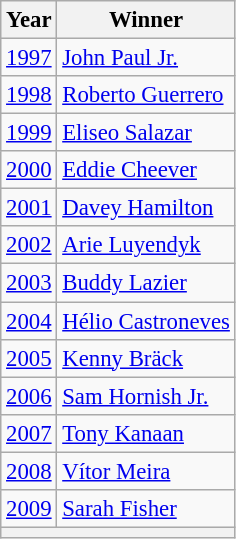<table class="wikitable" style="font-size: 95%;">
<tr>
<th>Year</th>
<th>Winner</th>
</tr>
<tr>
<td><a href='#'>1997</a></td>
<td><a href='#'>John Paul Jr.</a></td>
</tr>
<tr>
<td><a href='#'>1998</a></td>
<td><a href='#'>Roberto Guerrero</a></td>
</tr>
<tr>
<td><a href='#'>1999</a></td>
<td><a href='#'>Eliseo Salazar</a></td>
</tr>
<tr>
<td><a href='#'>2000</a></td>
<td><a href='#'>Eddie Cheever</a></td>
</tr>
<tr>
<td><a href='#'>2001</a></td>
<td><a href='#'>Davey Hamilton</a></td>
</tr>
<tr>
<td><a href='#'>2002</a></td>
<td><a href='#'>Arie Luyendyk</a></td>
</tr>
<tr>
<td><a href='#'>2003</a></td>
<td><a href='#'>Buddy Lazier</a></td>
</tr>
<tr>
<td><a href='#'>2004</a></td>
<td><a href='#'>Hélio Castroneves</a></td>
</tr>
<tr>
<td><a href='#'>2005</a></td>
<td><a href='#'>Kenny Bräck</a></td>
</tr>
<tr>
<td><a href='#'>2006</a></td>
<td><a href='#'>Sam Hornish Jr.</a></td>
</tr>
<tr>
<td><a href='#'>2007</a></td>
<td><a href='#'>Tony Kanaan</a></td>
</tr>
<tr>
<td><a href='#'>2008</a></td>
<td><a href='#'>Vítor Meira</a></td>
</tr>
<tr>
<td><a href='#'>2009</a></td>
<td><a href='#'>Sarah Fisher</a></td>
</tr>
<tr>
<th colspan="2"></th>
</tr>
</table>
